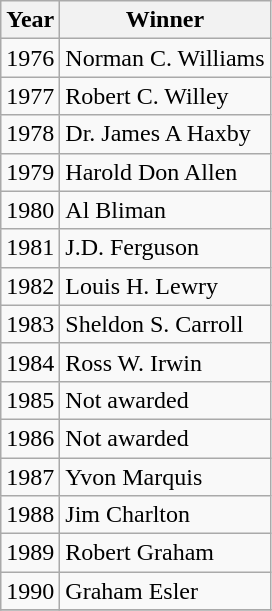<table class="wikitable">
<tr>
<th>Year</th>
<th>Winner</th>
</tr>
<tr>
<td>1976</td>
<td>Norman C. Williams</td>
</tr>
<tr>
<td>1977</td>
<td>Robert C. Willey</td>
</tr>
<tr>
<td>1978</td>
<td>Dr. James A Haxby</td>
</tr>
<tr>
<td>1979</td>
<td>Harold Don Allen</td>
</tr>
<tr>
<td>1980</td>
<td>Al Bliman</td>
</tr>
<tr>
<td>1981</td>
<td>J.D. Ferguson</td>
</tr>
<tr>
<td>1982</td>
<td>Louis H. Lewry</td>
</tr>
<tr>
<td>1983</td>
<td>Sheldon S. Carroll</td>
</tr>
<tr>
<td>1984</td>
<td>Ross W. Irwin</td>
</tr>
<tr>
<td>1985</td>
<td>Not awarded</td>
</tr>
<tr>
<td>1986</td>
<td>Not awarded</td>
</tr>
<tr>
<td>1987</td>
<td>Yvon Marquis</td>
</tr>
<tr>
<td>1988</td>
<td>Jim Charlton</td>
</tr>
<tr>
<td>1989</td>
<td>Robert Graham</td>
</tr>
<tr>
<td>1990</td>
<td>Graham Esler</td>
</tr>
<tr>
</tr>
</table>
